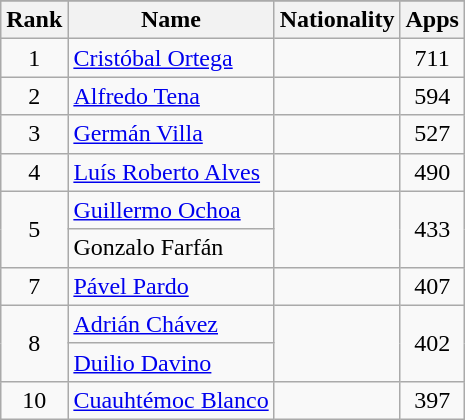<table class="wikitable" style="text-align: center;">
<tr>
</tr>
<tr>
<th>Rank</th>
<th>Name</th>
<th>Nationality</th>
<th>Apps</th>
</tr>
<tr>
<td>1</td>
<td align="left"><a href='#'>Cristóbal Ortega</a></td>
<td></td>
<td>711</td>
</tr>
<tr>
<td>2</td>
<td align="left"><a href='#'>Alfredo Tena</a></td>
<td></td>
<td>594</td>
</tr>
<tr>
<td>3</td>
<td align="left"><a href='#'>Germán Villa</a></td>
<td></td>
<td>527</td>
</tr>
<tr>
<td>4</td>
<td align="left"><a href='#'>Luís Roberto Alves</a></td>
<td></td>
<td>490</td>
</tr>
<tr>
<td rowspan="2">5</td>
<td align="left"><a href='#'>Guillermo Ochoa</a></td>
<td rowspan="2"></td>
<td rowspan="2">433</td>
</tr>
<tr>
<td align="left">Gonzalo Farfán</td>
</tr>
<tr>
<td>7</td>
<td align="left"><a href='#'>Pável Pardo</a></td>
<td></td>
<td>407</td>
</tr>
<tr>
<td rowspan="2">8</td>
<td align="left"><a href='#'>Adrián Chávez</a></td>
<td rowspan="2"></td>
<td rowspan="2">402</td>
</tr>
<tr>
<td align="left"><a href='#'>Duilio Davino</a></td>
</tr>
<tr>
<td>10</td>
<td align="left"><a href='#'>Cuauhtémoc Blanco</a></td>
<td></td>
<td>397</td>
</tr>
</table>
